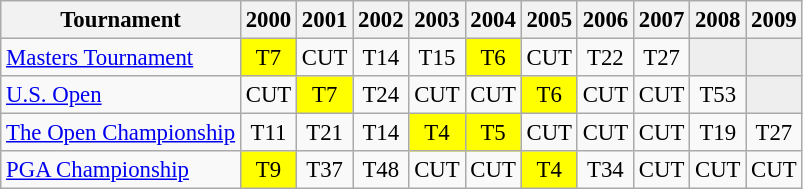<table class="wikitable" style="font-size:95%;text-align:center;">
<tr>
<th>Tournament</th>
<th>2000</th>
<th>2001</th>
<th>2002</th>
<th>2003</th>
<th>2004</th>
<th>2005</th>
<th>2006</th>
<th>2007</th>
<th>2008</th>
<th>2009</th>
</tr>
<tr>
<td align=left><a href='#'>Masters Tournament</a></td>
<td style="background:yellow;">T7</td>
<td>CUT</td>
<td>T14</td>
<td>T15</td>
<td style="background:yellow;">T6</td>
<td>CUT</td>
<td>T22</td>
<td>T27</td>
<td style="background:#eeeeee;"></td>
<td style="background:#eeeeee;"></td>
</tr>
<tr>
<td align=left><a href='#'>U.S. Open</a></td>
<td>CUT</td>
<td style="background:yellow;">T7</td>
<td>T24</td>
<td>CUT</td>
<td>CUT</td>
<td style="background:yellow;">T6</td>
<td>CUT</td>
<td>CUT</td>
<td>T53</td>
<td style="background:#eeeeee;"></td>
</tr>
<tr>
<td align=left><a href='#'>The Open Championship</a></td>
<td>T11</td>
<td>T21</td>
<td>T14</td>
<td style="background:yellow;">T4</td>
<td style="background:yellow;">T5</td>
<td>CUT</td>
<td>CUT</td>
<td>CUT</td>
<td>T19</td>
<td>T27</td>
</tr>
<tr>
<td align=left><a href='#'>PGA Championship</a></td>
<td style="background:yellow;">T9</td>
<td>T37</td>
<td>T48</td>
<td>CUT</td>
<td>CUT</td>
<td style="background:yellow;">T4</td>
<td>T34</td>
<td>CUT</td>
<td>CUT</td>
<td>CUT</td>
</tr>
</table>
